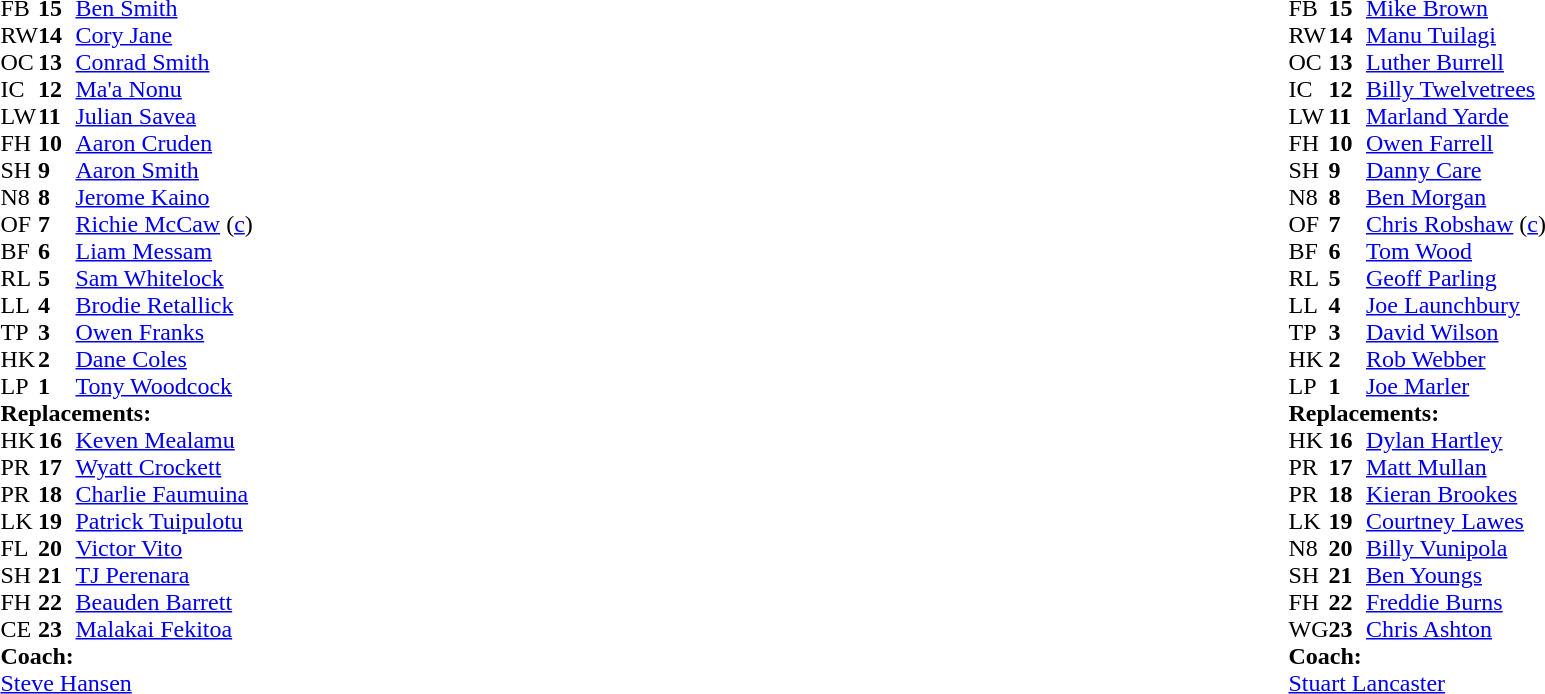<table style="width:100%;">
<tr>
<td style="vertical-align:top; width:50%"><br><table cellspacing="0" cellpadding="0">
<tr>
<th width="25"></th>
<th width="25"></th>
</tr>
<tr>
<td>FB</td>
<td><strong>15</strong></td>
<td><a href='#'>Ben Smith</a></td>
</tr>
<tr>
<td>RW</td>
<td><strong>14</strong></td>
<td><a href='#'>Cory Jane</a></td>
</tr>
<tr>
<td>OC</td>
<td><strong>13</strong></td>
<td><a href='#'>Conrad Smith</a></td>
</tr>
<tr>
<td>IC</td>
<td><strong>12</strong></td>
<td><a href='#'>Ma'a Nonu</a></td>
</tr>
<tr>
<td>LW</td>
<td><strong>11</strong></td>
<td><a href='#'>Julian Savea</a></td>
</tr>
<tr>
<td>FH</td>
<td><strong>10</strong></td>
<td><a href='#'>Aaron Cruden</a></td>
<td></td>
<td></td>
</tr>
<tr>
<td>SH</td>
<td><strong>9</strong></td>
<td><a href='#'>Aaron Smith</a></td>
<td></td>
<td></td>
</tr>
<tr>
<td>N8</td>
<td><strong>8</strong></td>
<td><a href='#'>Jerome Kaino</a></td>
</tr>
<tr>
<td>OF</td>
<td><strong>7</strong></td>
<td><a href='#'>Richie McCaw</a> (<a href='#'>c</a>)</td>
</tr>
<tr>
<td>BF</td>
<td><strong>6</strong></td>
<td><a href='#'>Liam Messam</a></td>
<td></td>
<td></td>
</tr>
<tr>
<td>RL</td>
<td><strong>5</strong></td>
<td><a href='#'>Sam Whitelock</a></td>
</tr>
<tr>
<td>LL</td>
<td><strong>4</strong></td>
<td><a href='#'>Brodie Retallick</a></td>
<td></td>
<td></td>
</tr>
<tr>
<td>TP</td>
<td><strong>3</strong></td>
<td><a href='#'>Owen Franks</a></td>
<td></td>
<td></td>
</tr>
<tr>
<td>HK</td>
<td><strong>2</strong></td>
<td><a href='#'>Dane Coles</a></td>
<td></td>
<td></td>
</tr>
<tr>
<td>LP</td>
<td><strong>1</strong></td>
<td><a href='#'>Tony Woodcock</a></td>
<td></td>
<td></td>
</tr>
<tr>
<td colspan=3><strong>Replacements:</strong></td>
</tr>
<tr>
<td>HK</td>
<td><strong>16</strong></td>
<td><a href='#'>Keven Mealamu</a></td>
<td></td>
<td></td>
</tr>
<tr>
<td>PR</td>
<td><strong>17</strong></td>
<td><a href='#'>Wyatt Crockett</a></td>
<td></td>
<td></td>
</tr>
<tr>
<td>PR</td>
<td><strong>18</strong></td>
<td><a href='#'>Charlie Faumuina</a></td>
<td></td>
<td></td>
</tr>
<tr>
<td>LK</td>
<td><strong>19</strong></td>
<td><a href='#'>Patrick Tuipulotu</a></td>
<td></td>
<td></td>
</tr>
<tr>
<td>FL</td>
<td><strong>20</strong></td>
<td><a href='#'>Victor Vito</a></td>
<td></td>
<td></td>
</tr>
<tr>
<td>SH</td>
<td><strong>21</strong></td>
<td><a href='#'>TJ Perenara</a></td>
<td></td>
<td></td>
</tr>
<tr>
<td>FH</td>
<td><strong>22</strong></td>
<td><a href='#'>Beauden Barrett</a></td>
<td></td>
<td></td>
</tr>
<tr>
<td>CE</td>
<td><strong>23</strong></td>
<td><a href='#'>Malakai Fekitoa</a></td>
</tr>
<tr>
<td colspan=3><strong>Coach:</strong></td>
</tr>
<tr>
<td colspan="4"> <a href='#'>Steve Hansen</a></td>
</tr>
</table>
</td>
<td style="vertical-align:top; width:50%"><br><table cellspacing="0" cellpadding="0" style="margin:auto">
<tr>
<th width="25"></th>
<th width="25"></th>
</tr>
<tr>
<td>FB</td>
<td><strong>15</strong></td>
<td><a href='#'>Mike Brown</a></td>
</tr>
<tr>
<td>RW</td>
<td><strong>14</strong></td>
<td><a href='#'>Manu Tuilagi</a></td>
</tr>
<tr>
<td>OC</td>
<td><strong>13</strong></td>
<td><a href='#'>Luther Burrell</a></td>
<td></td>
<td></td>
</tr>
<tr>
<td>IC</td>
<td><strong>12</strong></td>
<td><a href='#'>Billy Twelvetrees</a></td>
</tr>
<tr>
<td>LW</td>
<td><strong>11</strong></td>
<td><a href='#'>Marland Yarde</a></td>
</tr>
<tr>
<td>FH</td>
<td><strong>10</strong></td>
<td><a href='#'>Owen Farrell</a></td>
<td></td>
</tr>
<tr>
<td>SH</td>
<td><strong>9</strong></td>
<td><a href='#'>Danny Care</a></td>
<td></td>
<td></td>
</tr>
<tr>
<td>N8</td>
<td><strong>8</strong></td>
<td><a href='#'>Ben Morgan</a></td>
</tr>
<tr>
<td>OF</td>
<td><strong>7</strong></td>
<td><a href='#'>Chris Robshaw</a> (<a href='#'>c</a>)</td>
</tr>
<tr>
<td>BF</td>
<td><strong>6</strong></td>
<td><a href='#'>Tom Wood</a></td>
<td></td>
<td></td>
</tr>
<tr>
<td>RL</td>
<td><strong>5</strong></td>
<td><a href='#'>Geoff Parling</a></td>
</tr>
<tr>
<td>LL</td>
<td><strong>4</strong></td>
<td><a href='#'>Joe Launchbury</a></td>
<td></td>
<td></td>
</tr>
<tr>
<td>TP</td>
<td><strong>3</strong></td>
<td><a href='#'>David Wilson</a></td>
<td></td>
<td></td>
</tr>
<tr>
<td>HK</td>
<td><strong>2</strong></td>
<td><a href='#'>Rob Webber</a></td>
<td></td>
<td></td>
</tr>
<tr>
<td>LP</td>
<td><strong>1</strong></td>
<td><a href='#'>Joe Marler</a></td>
<td></td>
<td></td>
</tr>
<tr>
<td colspan=3><strong>Replacements:</strong></td>
</tr>
<tr>
<td>HK</td>
<td><strong>16</strong></td>
<td><a href='#'>Dylan Hartley</a></td>
<td></td>
<td></td>
</tr>
<tr>
<td>PR</td>
<td><strong>17</strong></td>
<td><a href='#'>Matt Mullan</a></td>
<td></td>
<td></td>
</tr>
<tr>
<td>PR</td>
<td><strong>18</strong></td>
<td><a href='#'>Kieran Brookes</a></td>
<td></td>
<td></td>
</tr>
<tr>
<td>LK</td>
<td><strong>19</strong></td>
<td><a href='#'>Courtney Lawes</a></td>
<td></td>
<td></td>
</tr>
<tr>
<td>N8</td>
<td><strong>20</strong></td>
<td><a href='#'>Billy Vunipola</a></td>
<td></td>
<td></td>
</tr>
<tr>
<td>SH</td>
<td><strong>21</strong></td>
<td><a href='#'>Ben Youngs</a></td>
<td></td>
<td></td>
</tr>
<tr>
<td>FH</td>
<td><strong>22</strong></td>
<td><a href='#'>Freddie Burns</a></td>
</tr>
<tr>
<td>WG</td>
<td><strong>23</strong></td>
<td><a href='#'>Chris Ashton</a></td>
<td></td>
<td></td>
</tr>
<tr>
<td colspan=3><strong>Coach:</strong></td>
</tr>
<tr>
<td colspan="4"> <a href='#'>Stuart Lancaster</a></td>
</tr>
</table>
</td>
</tr>
</table>
